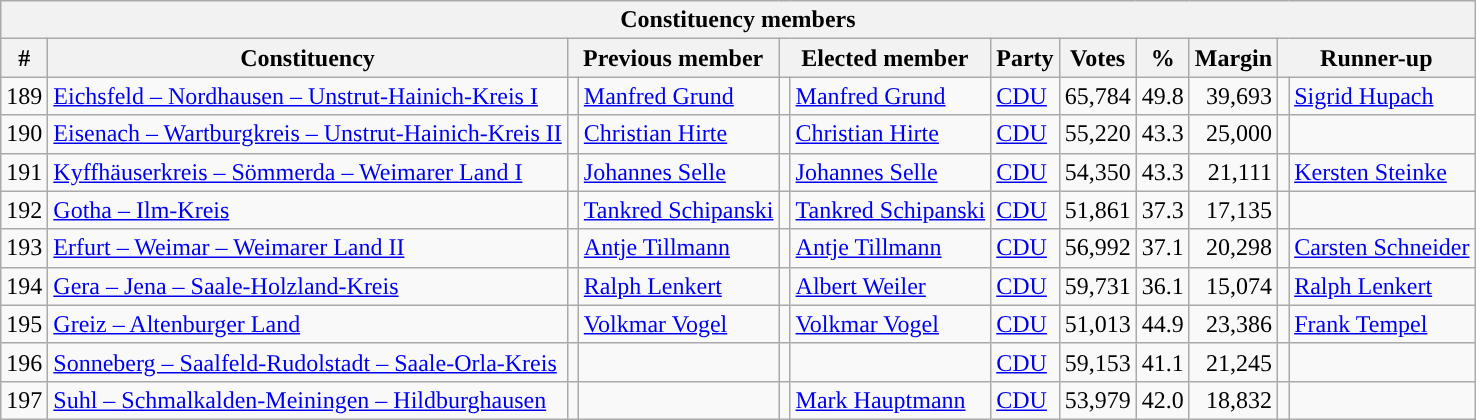<table class="wikitable sortable" style="text-align:right">
<tr>
<th colspan="12">Constituency members</th>
</tr>
<tr>
<th>#</th>
<th>Constituency</th>
<th colspan="2">Previous member</th>
<th colspan="2">Elected member</th>
<th>Party</th>
<th>Votes</th>
<th>%</th>
<th>Margin</th>
<th colspan="2">Runner-up</th>
</tr>
<tr>
<td>189</td>
<td align=left><a href='#'>Eichsfeld – Nordhausen – Unstrut-Hainich-Kreis I</a></td>
<td bgcolor=></td>
<td align=left><a href='#'>Manfred Grund</a></td>
<td bgcolor=></td>
<td align=left><a href='#'>Manfred Grund</a></td>
<td align=left><a href='#'>CDU</a></td>
<td>65,784</td>
<td>49.8</td>
<td>39,693</td>
<td bgcolor=></td>
<td align=left><a href='#'>Sigrid Hupach</a></td>
</tr>
<tr>
<td>190</td>
<td align=left><a href='#'>Eisenach – Wartburgkreis – Unstrut-Hainich-Kreis II</a></td>
<td bgcolor=></td>
<td align=left><a href='#'>Christian Hirte</a></td>
<td bgcolor=></td>
<td align=left><a href='#'>Christian Hirte</a></td>
<td align=left><a href='#'>CDU</a></td>
<td>55,220</td>
<td>43.3</td>
<td>25,000</td>
<td bgcolor=></td>
<td align=left></td>
</tr>
<tr>
<td>191</td>
<td align=left><a href='#'>Kyffhäuserkreis – Sömmerda – Weimarer Land I</a></td>
<td bgcolor=></td>
<td align=left><a href='#'>Johannes Selle</a></td>
<td bgcolor=></td>
<td align=left><a href='#'>Johannes Selle</a></td>
<td align=left><a href='#'>CDU</a></td>
<td>54,350</td>
<td>43.3</td>
<td>21,111</td>
<td bgcolor=></td>
<td align=left><a href='#'>Kersten Steinke</a></td>
</tr>
<tr>
<td>192</td>
<td align=left><a href='#'>Gotha – Ilm-Kreis</a></td>
<td bgcolor=></td>
<td align=left><a href='#'>Tankred Schipanski</a></td>
<td bgcolor=></td>
<td align=left><a href='#'>Tankred Schipanski</a></td>
<td align=left><a href='#'>CDU</a></td>
<td>51,861</td>
<td>37.3</td>
<td>17,135</td>
<td bgcolor=></td>
<td align=left></td>
</tr>
<tr>
<td>193</td>
<td align=left><a href='#'>Erfurt – Weimar – Weimarer Land II</a></td>
<td bgcolor=></td>
<td align=left><a href='#'>Antje Tillmann</a></td>
<td bgcolor=></td>
<td align=left><a href='#'>Antje Tillmann</a></td>
<td align=left><a href='#'>CDU</a></td>
<td>56,992</td>
<td>37.1</td>
<td>20,298</td>
<td bgcolor=></td>
<td align=left><a href='#'>Carsten Schneider</a></td>
</tr>
<tr>
<td>194</td>
<td align=left><a href='#'>Gera – Jena – Saale-Holzland-Kreis</a></td>
<td bgcolor=></td>
<td align=left><a href='#'>Ralph Lenkert</a></td>
<td bgcolor=></td>
<td align=left><a href='#'>Albert Weiler</a></td>
<td align=left><a href='#'>CDU</a></td>
<td>59,731</td>
<td>36.1</td>
<td>15,074</td>
<td bgcolor=></td>
<td align=left><a href='#'>Ralph Lenkert</a></td>
</tr>
<tr>
<td>195</td>
<td align=left><a href='#'>Greiz – Altenburger Land</a></td>
<td bgcolor=></td>
<td align=left><a href='#'>Volkmar Vogel</a></td>
<td bgcolor=></td>
<td align=left><a href='#'>Volkmar Vogel</a></td>
<td align=left><a href='#'>CDU</a></td>
<td>51,013</td>
<td>44.9</td>
<td>23,386</td>
<td bgcolor=></td>
<td align=left><a href='#'>Frank Tempel</a></td>
</tr>
<tr>
<td>196</td>
<td align=left><a href='#'>Sonneberg – Saalfeld-Rudolstadt – Saale-Orla-Kreis</a></td>
<td bgcolor=></td>
<td align=left></td>
<td></td>
<td align=left></td>
<td align="left"><a href='#'>CDU</a></td>
<td>59,153</td>
<td>41.1</td>
<td>21,245</td>
<td bgcolor=></td>
<td align=left></td>
</tr>
<tr>
<td>197</td>
<td align=left><a href='#'>Suhl – Schmalkalden-Meiningen – Hildburghausen</a></td>
<td bgcolor=></td>
<td align=left></td>
<td></td>
<td align=left><a href='#'>Mark Hauptmann</a></td>
<td align=left><a href='#'>CDU</a></td>
<td>53,979</td>
<td>42.0</td>
<td>18,832</td>
<td bgcolor=></td>
<td align=left></td>
</tr>
</table>
